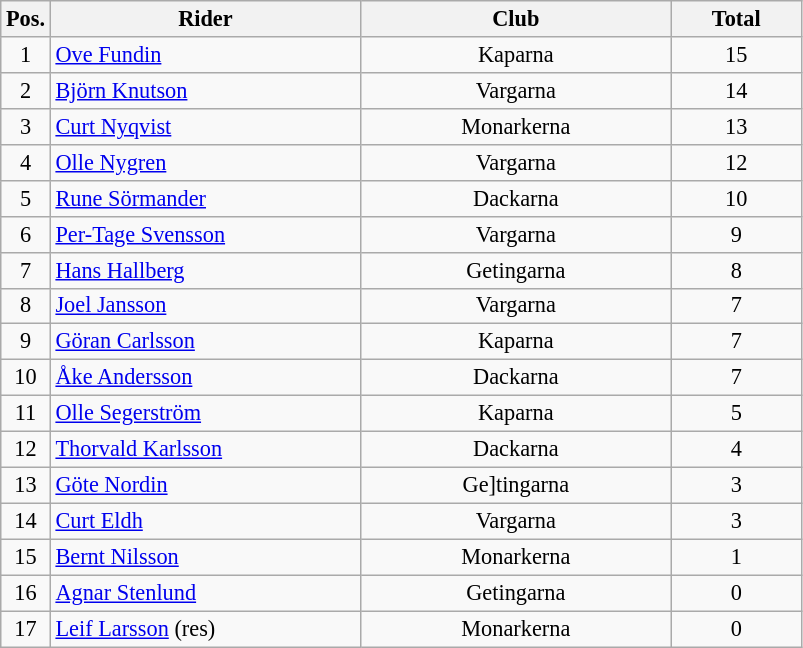<table class=wikitable style="font-size:93%;">
<tr>
<th width=25px>Pos.</th>
<th width=200px>Rider</th>
<th width=200px>Club</th>
<th width=80px>Total</th>
</tr>
<tr align=center>
<td>1</td>
<td align=left><a href='#'>Ove Fundin</a></td>
<td>Kaparna</td>
<td>15</td>
</tr>
<tr align=center>
<td>2</td>
<td align=left><a href='#'>Björn Knutson</a></td>
<td>Vargarna</td>
<td>14</td>
</tr>
<tr align=center>
<td>3</td>
<td align=left><a href='#'>Curt Nyqvist</a></td>
<td>Monarkerna</td>
<td>13</td>
</tr>
<tr align=center>
<td>4</td>
<td align=left><a href='#'>Olle Nygren</a></td>
<td>Vargarna</td>
<td>12</td>
</tr>
<tr align=center>
<td>5</td>
<td align=left><a href='#'>Rune Sörmander</a></td>
<td>Dackarna</td>
<td>10</td>
</tr>
<tr align=center>
<td>6</td>
<td align=left><a href='#'>Per-Tage Svensson</a></td>
<td>Vargarna</td>
<td>9</td>
</tr>
<tr align=center>
<td>7</td>
<td align=left><a href='#'>Hans Hallberg</a></td>
<td>Getingarna</td>
<td>8</td>
</tr>
<tr align=center>
<td>8</td>
<td align=left><a href='#'>Joel Jansson</a></td>
<td>Vargarna</td>
<td>7</td>
</tr>
<tr align=center>
<td>9</td>
<td align=left><a href='#'>Göran Carlsson</a></td>
<td>Kaparna</td>
<td>7</td>
</tr>
<tr align=center>
<td>10</td>
<td align=left><a href='#'>Åke Andersson</a></td>
<td>Dackarna</td>
<td>7</td>
</tr>
<tr align=center>
<td>11</td>
<td align=left><a href='#'>Olle Segerström</a></td>
<td>Kaparna</td>
<td>5</td>
</tr>
<tr align=center>
<td>12</td>
<td align=left><a href='#'>Thorvald Karlsson</a></td>
<td>Dackarna</td>
<td>4</td>
</tr>
<tr align=center>
<td>13</td>
<td align=left><a href='#'>Göte Nordin</a></td>
<td>Ge]tingarna</td>
<td>3</td>
</tr>
<tr align=center>
<td>14</td>
<td align=left><a href='#'>Curt Eldh</a></td>
<td>Vargarna</td>
<td>3</td>
</tr>
<tr align=center>
<td>15</td>
<td align=left><a href='#'>Bernt Nilsson</a></td>
<td>Monarkerna</td>
<td>1</td>
</tr>
<tr align=center>
<td>16</td>
<td align=left><a href='#'>Agnar Stenlund</a></td>
<td>Getingarna</td>
<td>0</td>
</tr>
<tr align=center>
<td>17</td>
<td align=left><a href='#'>Leif Larsson</a> (res)</td>
<td>Monarkerna</td>
<td>0</td>
</tr>
</table>
